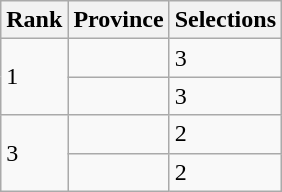<table class="wikitable">
<tr>
<th>Rank</th>
<th>Province</th>
<th>Selections</th>
</tr>
<tr>
<td rowspan="2">1</td>
<td></td>
<td>3</td>
</tr>
<tr>
<td></td>
<td>3</td>
</tr>
<tr>
<td rowspan="2">3</td>
<td></td>
<td>2</td>
</tr>
<tr>
<td></td>
<td>2</td>
</tr>
</table>
